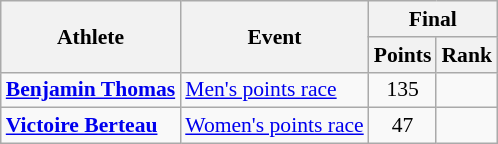<table class="wikitable" style="font-size:90%">
<tr>
<th rowspan=2>Athlete</th>
<th rowspan=2>Event</th>
<th colspan=2>Final</th>
</tr>
<tr>
<th>Points</th>
<th>Rank</th>
</tr>
<tr align=center>
<td align=left><strong><a href='#'>Benjamin Thomas</a></strong></td>
<td align=left><a href='#'>Men's points race</a></td>
<td>135</td>
<td></td>
</tr>
<tr align=center>
<td align=left><strong><a href='#'>Victoire Berteau</a></strong></td>
<td align=left><a href='#'>Women's points race</a></td>
<td>47</td>
<td></td>
</tr>
</table>
